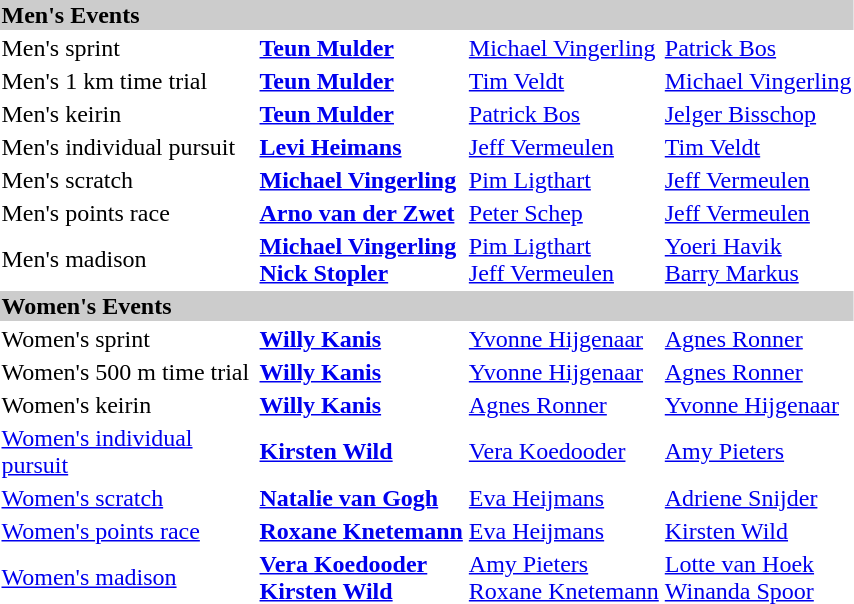<table>
<tr bgcolor="#cccccc">
<td colspan=4><strong>Men's Events</strong></td>
</tr>
<tr>
<td>Men's sprint</td>
<td><strong><a href='#'>Teun Mulder</a></strong></td>
<td><a href='#'>Michael Vingerling</a></td>
<td><a href='#'>Patrick Bos</a></td>
</tr>
<tr>
<td>Men's 1 km time trial</td>
<td><strong><a href='#'>Teun Mulder</a></strong></td>
<td><a href='#'>Tim Veldt</a></td>
<td><a href='#'>Michael Vingerling</a></td>
</tr>
<tr>
<td>Men's keirin</td>
<td><strong><a href='#'>Teun Mulder</a></strong></td>
<td><a href='#'>Patrick Bos</a></td>
<td><a href='#'>Jelger Bisschop</a></td>
</tr>
<tr>
<td>Men's individual pursuit</td>
<td><strong><a href='#'>Levi Heimans</a></strong></td>
<td><a href='#'>Jeff Vermeulen</a></td>
<td><a href='#'>Tim Veldt</a></td>
</tr>
<tr>
<td>Men's scratch</td>
<td><strong><a href='#'>Michael Vingerling</a></strong></td>
<td><a href='#'>Pim Ligthart</a></td>
<td><a href='#'>Jeff Vermeulen</a></td>
</tr>
<tr>
<td>Men's points race</td>
<td><strong><a href='#'>Arno van der Zwet</a></strong></td>
<td><a href='#'>Peter Schep</a></td>
<td><a href='#'>Jeff Vermeulen</a></td>
</tr>
<tr>
<td>Men's madison</td>
<td><strong><a href='#'>Michael Vingerling</a></strong><br><strong><a href='#'>Nick Stopler</a></strong></td>
<td><a href='#'>Pim Ligthart</a><br><a href='#'>Jeff Vermeulen</a></td>
<td><a href='#'>Yoeri Havik</a><br><a href='#'>Barry Markus</a></td>
</tr>
<tr bgcolor="#cccccc">
<td colspan=4><strong>Women's Events</strong></td>
</tr>
<tr>
<td>Women's sprint</td>
<td><strong><a href='#'>Willy Kanis</a></strong></td>
<td><a href='#'>Yvonne Hijgenaar</a></td>
<td><a href='#'>Agnes Ronner</a></td>
</tr>
<tr>
<td>Women's 500 m time trial</td>
<td><strong><a href='#'>Willy Kanis</a></strong></td>
<td><a href='#'>Yvonne Hijgenaar</a></td>
<td><a href='#'>Agnes Ronner</a></td>
</tr>
<tr>
<td>Women's keirin</td>
<td><strong><a href='#'>Willy Kanis</a></strong></td>
<td><a href='#'>Agnes Ronner</a></td>
<td><a href='#'>Yvonne Hijgenaar</a></td>
</tr>
<tr>
<td width=168><a href='#'>Women's individual pursuit</a><br></td>
<td><strong><a href='#'>Kirsten Wild</a></strong></td>
<td><a href='#'>Vera Koedooder</a></td>
<td><a href='#'>Amy Pieters</a></td>
</tr>
<tr>
<td><a href='#'>Women's scratch</a></td>
<td><strong><a href='#'>Natalie van Gogh</a></strong></td>
<td><a href='#'>Eva Heijmans</a></td>
<td><a href='#'>Adriene Snijder</a></td>
</tr>
<tr>
<td><a href='#'>Women's points race</a></td>
<td><strong><a href='#'>Roxane Knetemann</a></strong></td>
<td><a href='#'>Eva Heijmans</a></td>
<td><a href='#'>Kirsten Wild</a></td>
</tr>
<tr>
<td width=155><a href='#'>Women's madison</a></td>
<td><strong><a href='#'>Vera Koedooder</a></strong><br><strong><a href='#'>Kirsten Wild</a></strong></td>
<td><a href='#'>Amy Pieters</a><br><a href='#'>Roxane Knetemann</a></td>
<td><a href='#'>Lotte van Hoek</a><br><a href='#'>Winanda Spoor</a></td>
</tr>
</table>
